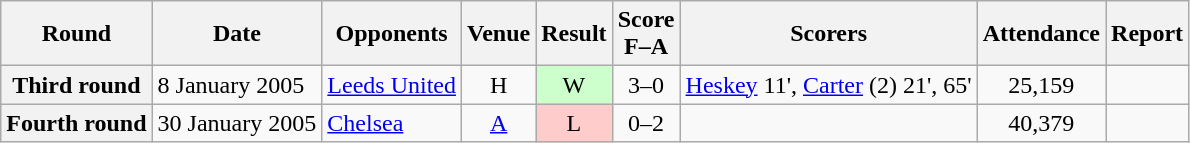<table class="wikitable plainrowheaders" style="text-align:center">
<tr>
<th scope="col">Round</th>
<th scope="col">Date</th>
<th scope="col">Opponents</th>
<th scope="col">Venue</th>
<th scope="col">Result</th>
<th scope="col">Score<br>F–A</th>
<th scope="col">Scorers</th>
<th scope="col">Attendance</th>
<th scope="col">Report</th>
</tr>
<tr>
<th scope="row">Third round</th>
<td style="text-align:left">8 January 2005</td>
<td style="text-align:left"><a href='#'>Leeds United</a></td>
<td>H</td>
<td style="background:#cfc">W</td>
<td>3–0</td>
<td style="text-align:left"><a href='#'>Heskey</a> 11', <a href='#'>Carter</a> (2) 21', 65'</td>
<td>25,159</td>
<td></td>
</tr>
<tr>
<th scope="row">Fourth round</th>
<td style="text-align:left">30 January 2005</td>
<td style="text-align:left"><a href='#'>Chelsea</a></td>
<td><a href='#'>A</a></td>
<td style="background:#fcc">L</td>
<td>0–2</td>
<td></td>
<td>40,379</td>
<td></td>
</tr>
</table>
